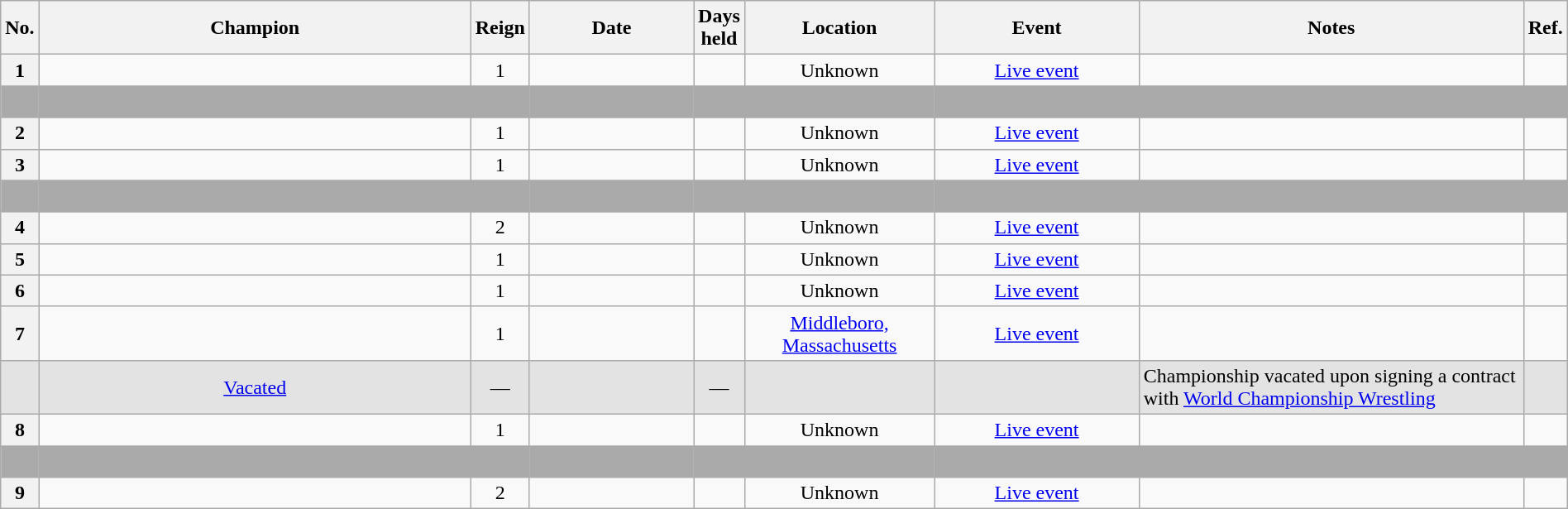<table class="wikitable sortable" style="text-align: center" width=100%>
<tr>
<th width=0 data-sort-type="number">No.</th>
<th width=32%>Champion</th>
<th width=0>Reign</th>
<th width=12%>Date</th>
<th width=0 data-sort-type="number">Days held</th>
<th width=13%>Location</th>
<th width=15%>Event</th>
<th width=60% class="unsortable">Notes</th>
<th width=0 class="unsortable">Ref.</th>
</tr>
<tr>
<th>1</th>
<td></td>
<td>1</td>
<td></td>
<td></td>
<td>Unknown</td>
<td><a href='#'>Live event</a></td>
<td align=left> </td>
<td></td>
</tr>
<tr>
<td style="background: #aaaaaa;"></td>
<td style="background: #aaaaaa;"> </td>
<td style="background: #aaaaaa;"> </td>
<td style="background: #aaaaaa;"> </td>
<td style="background: #aaaaaa;"> </td>
<td style="background: #aaaaaa;"> </td>
<td style="background: #aaaaaa;"> </td>
<td style="background: #aaaaaa;"> </td>
<td style="background: #aaaaaa;"> </td>
</tr>
<tr>
<th>2</th>
<td></td>
<td>1</td>
<td></td>
<td></td>
<td>Unknown</td>
<td><a href='#'>Live event</a></td>
<td align=left> </td>
<td> </td>
</tr>
<tr>
<th>3</th>
<td></td>
<td>1</td>
<td></td>
<td></td>
<td>Unknown</td>
<td><a href='#'>Live event</a></td>
<td align=left> </td>
<td></td>
</tr>
<tr>
<td style="background: #aaaaaa;"></td>
<td style="background: #aaaaaa;"> </td>
<td style="background: #aaaaaa;"> </td>
<td style="background: #aaaaaa;"> </td>
<td style="background: #aaaaaa;"> </td>
<td style="background: #aaaaaa;"> </td>
<td style="background: #aaaaaa;"> </td>
<td style="background: #aaaaaa;"> </td>
<td style="background: #aaaaaa;"> </td>
</tr>
<tr>
<th>4</th>
<td></td>
<td>2</td>
<td></td>
<td></td>
<td>Unknown</td>
<td><a href='#'>Live event</a></td>
<td align=left> </td>
<td></td>
</tr>
<tr>
<th>5</th>
<td></td>
<td>1</td>
<td></td>
<td></td>
<td>Unknown</td>
<td><a href='#'>Live event</a></td>
<td align=left> </td>
<td> </td>
</tr>
<tr>
<th>6</th>
<td></td>
<td>1</td>
<td></td>
<td></td>
<td>Unknown</td>
<td><a href='#'>Live event</a></td>
<td align=left> </td>
<td> </td>
</tr>
<tr>
<th>7</th>
<td></td>
<td>1</td>
<td></td>
<td></td>
<td><a href='#'>Middleboro, Massachusetts</a></td>
<td><a href='#'>Live event</a></td>
<td align=left> </td>
<td></td>
</tr>
<tr style="background-color:#e3e3e3">
<td></td>
<td><a href='#'>Vacated</a></td>
<td>—</td>
<td></td>
<td>—</td>
<td></td>
<td></td>
<td align=left>Championship vacated upon signing a contract with <a href='#'>World Championship Wrestling</a></td>
<td></td>
</tr>
<tr>
<th>8</th>
<td></td>
<td>1</td>
<td></td>
<td></td>
<td>Unknown</td>
<td><a href='#'>Live event</a></td>
<td align=left> </td>
<td> </td>
</tr>
<tr>
<td style="background: #aaaaaa;"></td>
<td style="background: #aaaaaa;"> </td>
<td style="background: #aaaaaa;"> </td>
<td style="background: #aaaaaa;"> </td>
<td style="background: #aaaaaa;"> </td>
<td style="background: #aaaaaa;"> </td>
<td style="background: #aaaaaa;"> </td>
<td style="background: #aaaaaa;"> </td>
<td style="background: #aaaaaa;"> </td>
</tr>
<tr>
<th>9</th>
<td></td>
<td>2</td>
<td></td>
<td></td>
<td>Unknown</td>
<td><a href='#'>Live event</a></td>
<td align=left> </td>
<td></td>
</tr>
</table>
